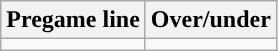<table class="wikitable">
<tr align="center">
<th>Pregame line</th>
<th>Over/under</th>
</tr>
<tr align="center">
<td></td>
<td></td>
</tr>
</table>
